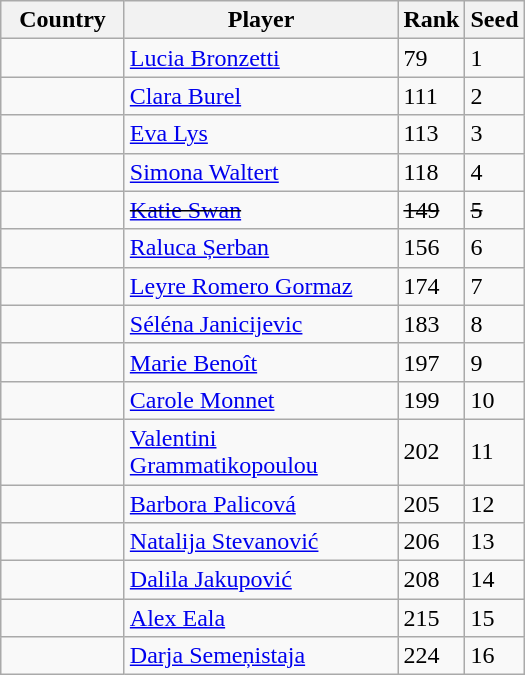<table class="wikitable">
<tr>
<th width="75">Country</th>
<th width="175">Player</th>
<th>Rank</th>
<th>Seed</th>
</tr>
<tr>
<td></td>
<td><a href='#'>Lucia Bronzetti</a></td>
<td>79</td>
<td>1</td>
</tr>
<tr>
<td></td>
<td><a href='#'>Clara Burel</a></td>
<td>111</td>
<td>2</td>
</tr>
<tr>
<td></td>
<td><a href='#'>Eva Lys</a></td>
<td>113</td>
<td>3</td>
</tr>
<tr>
<td></td>
<td><a href='#'>Simona Waltert</a></td>
<td>118</td>
<td>4</td>
</tr>
<tr>
<td><s></s></td>
<td><s><a href='#'>Katie Swan</a></s></td>
<td><s>149</s></td>
<td><s>5</s></td>
</tr>
<tr>
<td></td>
<td><a href='#'>Raluca Șerban</a></td>
<td>156</td>
<td>6</td>
</tr>
<tr>
<td></td>
<td><a href='#'>Leyre Romero Gormaz</a></td>
<td>174</td>
<td>7</td>
</tr>
<tr>
<td></td>
<td><a href='#'>Séléna Janicijevic</a></td>
<td>183</td>
<td>8</td>
</tr>
<tr>
<td></td>
<td><a href='#'>Marie Benoît</a></td>
<td>197</td>
<td>9</td>
</tr>
<tr>
<td></td>
<td><a href='#'>Carole Monnet</a></td>
<td>199</td>
<td>10</td>
</tr>
<tr>
<td></td>
<td><a href='#'>Valentini Grammatikopoulou</a></td>
<td>202</td>
<td>11</td>
</tr>
<tr>
<td></td>
<td><a href='#'>Barbora Palicová</a></td>
<td>205</td>
<td>12</td>
</tr>
<tr>
<td></td>
<td><a href='#'>Natalija Stevanović</a></td>
<td>206</td>
<td>13</td>
</tr>
<tr>
<td></td>
<td><a href='#'>Dalila Jakupović</a></td>
<td>208</td>
<td>14</td>
</tr>
<tr>
<td></td>
<td><a href='#'>Alex Eala</a></td>
<td>215</td>
<td>15</td>
</tr>
<tr>
<td></td>
<td><a href='#'>Darja Semeņistaja</a></td>
<td>224</td>
<td>16</td>
</tr>
</table>
